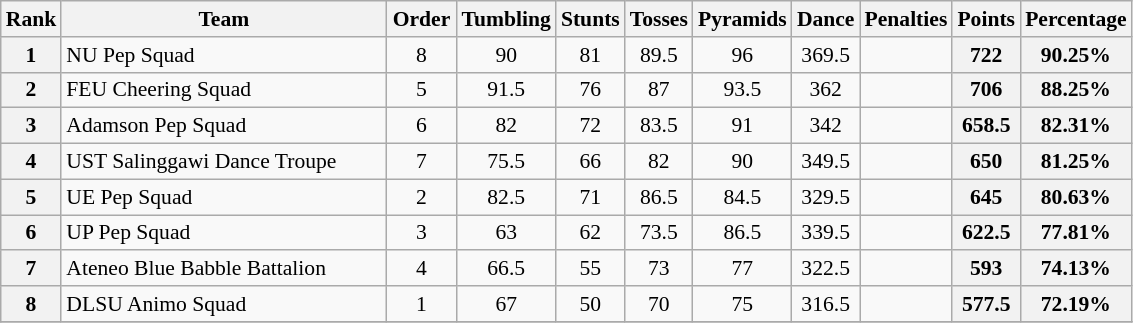<table class="wikitable sortable" style="font-size:90%; text-align:center;">
<tr>
<th style="width:30px;">Rank</th>
<th style="width:210px;">Team</th>
<th style="width:40px;">Order</th>
<th>Tumbling</th>
<th>Stunts</th>
<th>Tosses</th>
<th>Pyramids</th>
<th>Dance</th>
<th>Penalties</th>
<th>Points</th>
<th>Percentage</th>
</tr>
<tr>
<th>1</th>
<td align=left> NU Pep Squad</td>
<td>8</td>
<td>90</td>
<td>81</td>
<td>89.5</td>
<td>96</td>
<td>369.5</td>
<td></td>
<th>722</th>
<th>90.25%</th>
</tr>
<tr>
<th>2</th>
<td align=left> FEU Cheering Squad</td>
<td>5</td>
<td>91.5</td>
<td>76</td>
<td>87</td>
<td>93.5</td>
<td>362</td>
<td></td>
<th>706</th>
<th>88.25%</th>
</tr>
<tr>
<th>3</th>
<td align=left> Adamson Pep Squad</td>
<td>6</td>
<td>82</td>
<td>72</td>
<td>83.5</td>
<td>91</td>
<td>342</td>
<td></td>
<th>658.5</th>
<th>82.31%</th>
</tr>
<tr>
<th>4</th>
<td align=left> UST Salinggawi Dance Troupe</td>
<td>7</td>
<td>75.5</td>
<td>66</td>
<td>82</td>
<td>90</td>
<td>349.5</td>
<td></td>
<th>650</th>
<th>81.25%</th>
</tr>
<tr>
<th>5</th>
<td align=left> UE Pep Squad</td>
<td>2</td>
<td>82.5</td>
<td>71</td>
<td>86.5</td>
<td>84.5</td>
<td>329.5</td>
<td></td>
<th>645</th>
<th>80.63%</th>
</tr>
<tr>
<th>6</th>
<td align=left> UP Pep Squad</td>
<td>3</td>
<td>63</td>
<td>62</td>
<td>73.5</td>
<td>86.5</td>
<td>339.5</td>
<td></td>
<th>622.5</th>
<th>77.81%</th>
</tr>
<tr>
<th>7</th>
<td align=left> Ateneo Blue Babble Battalion</td>
<td>4</td>
<td>66.5</td>
<td>55</td>
<td>73</td>
<td>77</td>
<td>322.5</td>
<td></td>
<th>593</th>
<th>74.13%</th>
</tr>
<tr>
<th>8</th>
<td align=left> DLSU Animo Squad</td>
<td>1</td>
<td>67</td>
<td>50</td>
<td>70</td>
<td>75</td>
<td>316.5</td>
<td></td>
<th>577.5</th>
<th>72.19%</th>
</tr>
<tr>
</tr>
</table>
